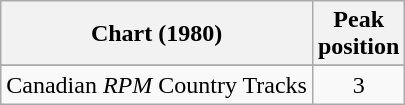<table class="wikitable sortable">
<tr>
<th align="left">Chart (1980)</th>
<th align="center">Peak<br>position</th>
</tr>
<tr>
</tr>
<tr>
<td align="left">Canadian <em>RPM</em> Country Tracks</td>
<td align="center">3</td>
</tr>
</table>
